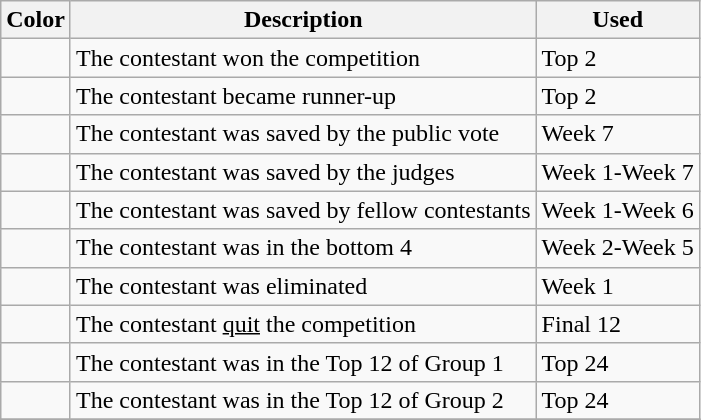<table class="wikitable">
<tr>
<th>Color</th>
<th>Description</th>
<th>Used</th>
</tr>
<tr>
<td></td>
<td>The contestant won the competition</td>
<td>Top 2</td>
</tr>
<tr>
<td></td>
<td>The contestant became runner-up</td>
<td>Top 2</td>
</tr>
<tr>
<td></td>
<td>The contestant was saved by the public vote</td>
<td>Week 7</td>
</tr>
<tr>
<td></td>
<td>The contestant was saved by the judges</td>
<td>Week 1-Week 7</td>
</tr>
<tr>
<td></td>
<td>The contestant was saved by fellow contestants</td>
<td>Week 1-Week 6</td>
</tr>
<tr>
<td></td>
<td>The contestant was in the bottom 4</td>
<td>Week 2-Week 5</td>
</tr>
<tr>
<td></td>
<td>The contestant was eliminated</td>
<td>Week 1</td>
</tr>
<tr>
<td></td>
<td>The contestant <u>quit</u> the competition</td>
<td>Final 12</td>
</tr>
<tr>
<td></td>
<td>The contestant was in the Top 12 of Group 1</td>
<td>Top 24</td>
</tr>
<tr>
<td></td>
<td>The contestant was in the Top 12 of Group 2</td>
<td>Top 24</td>
</tr>
<tr>
</tr>
</table>
